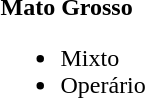<table>
<tr>
<td><strong>Mato Grosso</strong><br><ul><li>Mixto</li><li>Operário</li></ul></td>
</tr>
</table>
